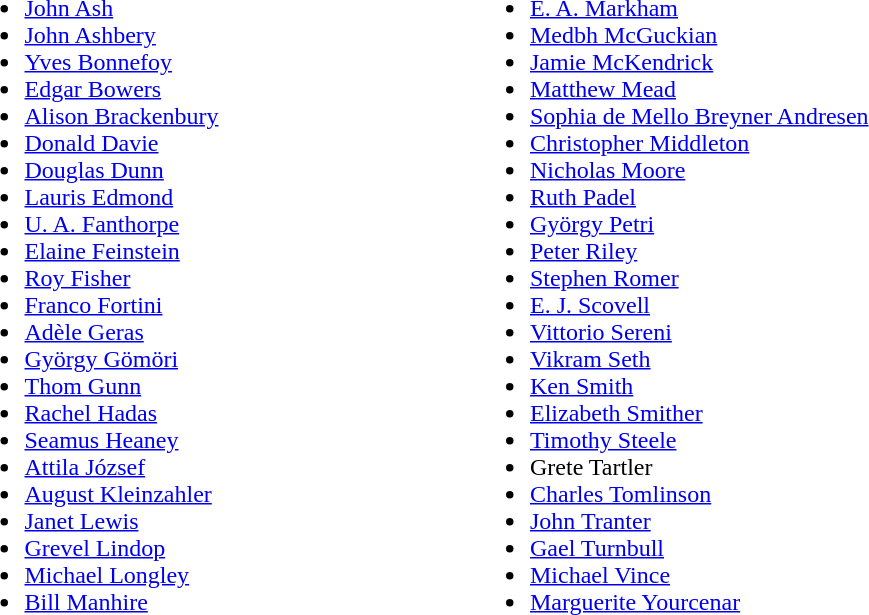<table>
<tr>
<td valign=top></td>
<td width=333><br><ul><li><a href='#'>John Ash</a></li><li><a href='#'>John Ashbery</a></li><li><a href='#'>Yves Bonnefoy</a></li><li><a href='#'>Edgar Bowers</a></li><li><a href='#'>Alison Brackenbury</a></li><li><a href='#'>Donald Davie</a></li><li><a href='#'>Douglas Dunn</a></li><li><a href='#'>Lauris Edmond</a></li><li><a href='#'>U. A. Fanthorpe</a></li><li><a href='#'>Elaine Feinstein</a></li><li><a href='#'>Roy Fisher</a></li><li><a href='#'>Franco Fortini</a></li><li><a href='#'>Adèle Geras</a></li><li><a href='#'>György Gömöri</a></li><li><a href='#'>Thom Gunn</a></li><li><a href='#'>Rachel Hadas</a></li><li><a href='#'>Seamus Heaney</a></li><li><a href='#'>Attila József</a></li><li><a href='#'>August Kleinzahler</a></li><li><a href='#'>Janet Lewis</a></li><li><a href='#'>Grevel Lindop</a></li><li><a href='#'>Michael Longley</a></li><li><a href='#'>Bill Manhire</a></li></ul></td>
<td width=333><br><ul><li><a href='#'>E. A. Markham</a></li><li><a href='#'>Medbh McGuckian</a></li><li><a href='#'>Jamie McKendrick</a></li><li><a href='#'>Matthew Mead</a></li><li><a href='#'>Sophia de Mello Breyner Andresen</a></li><li><a href='#'>Christopher Middleton</a></li><li><a href='#'>Nicholas Moore</a></li><li><a href='#'>Ruth Padel</a></li><li><a href='#'>György Petri</a></li><li><a href='#'>Peter Riley</a></li><li><a href='#'>Stephen Romer</a></li><li><a href='#'>E. J. Scovell</a></li><li><a href='#'>Vittorio Sereni</a></li><li><a href='#'>Vikram Seth</a></li><li><a href='#'>Ken Smith</a></li><li><a href='#'>Elizabeth Smither</a></li><li><a href='#'>Timothy Steele</a></li><li>Grete Tartler</li><li><a href='#'>Charles Tomlinson</a></li><li><a href='#'>John Tranter</a></li><li><a href='#'>Gael Turnbull</a></li><li><a href='#'>Michael Vince</a></li><li><a href='#'>Marguerite Yourcenar</a></li></ul></td>
</tr>
</table>
